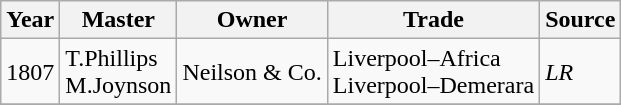<table class=" wikitable">
<tr>
<th>Year</th>
<th>Master</th>
<th>Owner</th>
<th>Trade</th>
<th>Source</th>
</tr>
<tr>
<td>1807</td>
<td>T.Phillips<br>M.Joynson</td>
<td>Neilson & Co.</td>
<td>Liverpool–Africa<br>Liverpool–Demerara</td>
<td><em>LR</em></td>
</tr>
<tr>
</tr>
</table>
